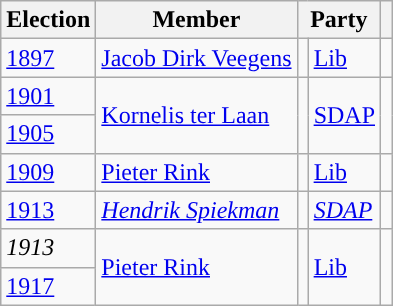<table class="wikitable">
<tr>
<th scope="col">Election</th>
<th scope="col">Member</th>
<th scope="col" colspan="2">Party</th>
<th scope="col"></th>
</tr>
<tr>
<td scope="row"><a href='#'>1897</a></td>
<td scope="row"><a href='#'>Jacob Dirk Veegens</a></td>
<td scope="row" style="background-color:"></td>
<td scope="row"><a href='#'>Lib</a></td>
<td scope="row"></td>
</tr>
<tr>
<td scope="row"><a href='#'>1901</a></td>
<td scope="row" rowspan=2><a href='#'>Kornelis ter Laan</a></td>
<td scope="row" rowspan=2 style="background-color:"></td>
<td scope="row" rowspan=2><a href='#'>SDAP</a></td>
<td scope="row" rowspan=2></td>
</tr>
<tr>
<td scope="row"><a href='#'>1905</a></td>
</tr>
<tr>
<td scope="row"><a href='#'>1909</a></td>
<td scope="row"><a href='#'>Pieter Rink</a></td>
<td scope="row" style="background-color:"></td>
<td scope="row"><a href='#'>Lib</a></td>
<td scope="row"></td>
</tr>
<tr>
<td scope="row"><a href='#'>1913</a></td>
<td scope="row"><em><a href='#'>Hendrik Spiekman</a></em></td>
<td scope="row" style="background-color:"></td>
<td scope="row"><em><a href='#'>SDAP</a></em></td>
<td scope="row"></td>
</tr>
<tr>
<td><em>1913</em></td>
<td scope="row" rowspan=2><a href='#'>Pieter Rink</a></td>
<td scope="row" rowspan=2 style="background-color:"></td>
<td scope="row" rowspan=2><a href='#'>Lib</a></td>
<td scope="row" rowspan=2></td>
</tr>
<tr>
<td scope="row"><a href='#'>1917</a></td>
</tr>
</table>
